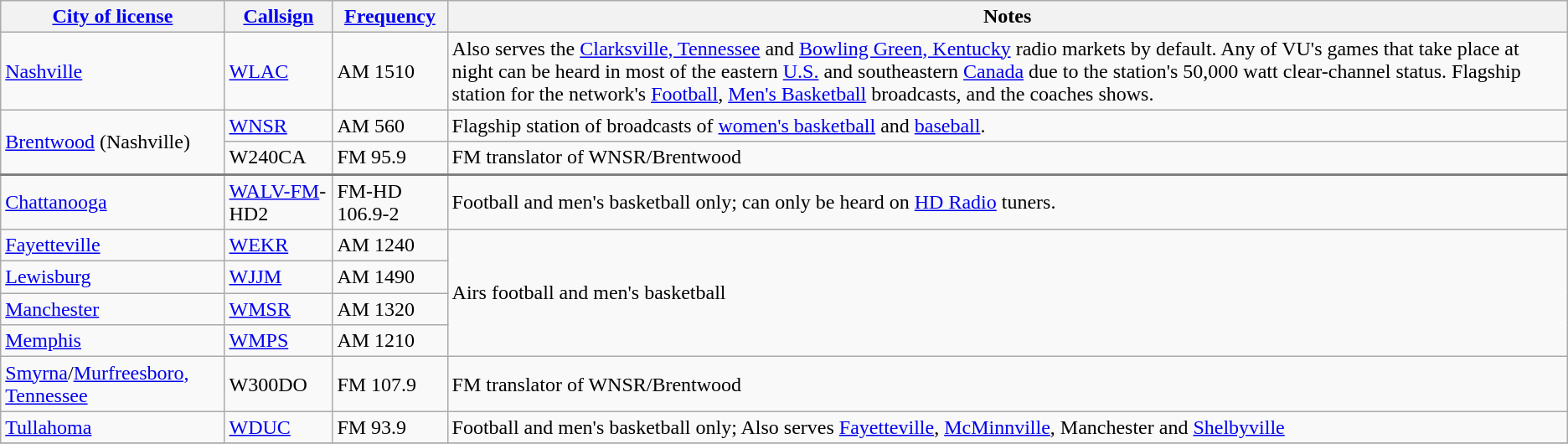<table class="wikitable sortable">
<tr>
<th><a href='#'>City of license</a></th>
<th><a href='#'>Callsign</a></th>
<th><a href='#'>Frequency</a></th>
<th>Notes</th>
</tr>
<tr>
<td><a href='#'>Nashville</a></td>
<td><a href='#'>WLAC</a></td>
<td>AM 1510</td>
<td>Also serves the <a href='#'>Clarksville, Tennessee</a> and <a href='#'>Bowling Green, Kentucky</a> radio markets by default. Any of VU's games that take place at night can be heard in most of the eastern <a href='#'>U.S.</a> and southeastern <a href='#'>Canada</a> due to the station's 50,000 watt clear-channel status. Flagship station for the network's <a href='#'>Football</a>, <a href='#'>Men's Basketball</a> broadcasts, and the coaches shows.</td>
</tr>
<tr>
<td rowspan=2><a href='#'>Brentwood</a> (Nashville)</td>
<td><a href='#'>WNSR</a></td>
<td>AM 560</td>
<td>Flagship station of broadcasts of <a href='#'>women's basketball</a> and <a href='#'>baseball</a>.</td>
</tr>
<tr style="border-bottom: 2px solid grey">
<td>W240CA</td>
<td>FM 95.9</td>
<td>FM translator of WNSR/Brentwood</td>
</tr>
<tr>
<td><a href='#'>Chattanooga</a></td>
<td><a href='#'>WALV-FM</a>-HD2</td>
<td>FM-HD 106.9-2</td>
<td>Football and men's basketball only; can only be heard on <a href='#'>HD Radio</a> tuners.</td>
</tr>
<tr>
<td><a href='#'>Fayetteville</a></td>
<td><a href='#'>WEKR</a></td>
<td>AM 1240</td>
<td rowspan=4>Airs football and men's basketball</td>
</tr>
<tr>
<td><a href='#'>Lewisburg</a></td>
<td><a href='#'>WJJM</a></td>
<td>AM 1490</td>
</tr>
<tr>
<td><a href='#'>Manchester</a></td>
<td><a href='#'>WMSR</a></td>
<td>AM 1320</td>
</tr>
<tr>
<td><a href='#'>Memphis</a></td>
<td><a href='#'>WMPS</a></td>
<td>AM 1210</td>
</tr>
<tr>
<td><a href='#'>Smyrna</a>/<a href='#'>Murfreesboro, Tennessee</a></td>
<td>W300DO</td>
<td>FM 107.9</td>
<td>FM translator of WNSR/Brentwood</td>
</tr>
<tr>
<td><a href='#'>Tullahoma</a></td>
<td><a href='#'>WDUC</a></td>
<td>FM 93.9</td>
<td>Football and men's basketball only; Also serves <a href='#'>Fayetteville</a>, <a href='#'>McMinnville</a>, Manchester and <a href='#'>Shelbyville</a></td>
</tr>
<tr>
</tr>
</table>
